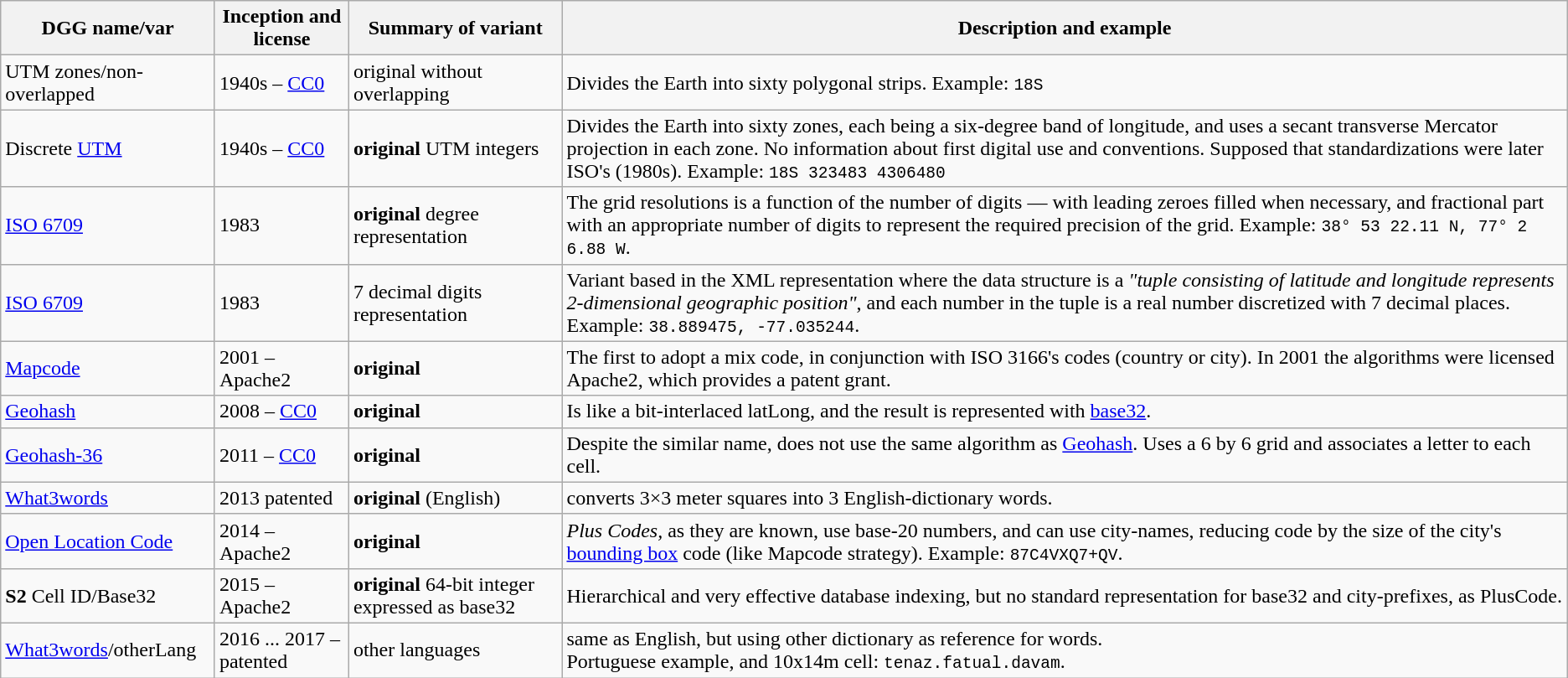<table class="wikitable">
<tr>
<th>DGG name/var</th>
<th>Inception and license</th>
<th>Summary of variant</th>
<th>Description and example</th>
</tr>
<tr>
<td>UTM zones/non-overlapped</td>
<td>1940s – <a href='#'>CC0</a></td>
<td>original without overlapping</td>
<td>Divides the Earth into sixty polygonal strips. Example: <code>18S</code></td>
</tr>
<tr>
<td>Discrete <a href='#'>UTM</a></td>
<td>1940s – <a href='#'>CC0</a></td>
<td><strong>original</strong> UTM integers</td>
<td>Divides the Earth into sixty zones, each being a six-degree band of longitude, and uses a secant transverse Mercator projection in each zone. No information about first digital use and conventions. Supposed that standardizations were later ISO's (1980s). Example: <code>18S 323483 4306480</code></td>
</tr>
<tr>
<td><a href='#'>ISO 6709</a> </td>
<td>1983</td>
<td><strong>original</strong> degree representation</td>
<td>The grid resolutions is a function of the number of digits — with leading zeroes filled when necessary, and fractional part with an appropriate number of digits to represent the required precision of the grid. Example: <code>38° 53 22.11 N, 77° 2 6.88 W</code>.</td>
</tr>
<tr>
<td><a href='#'>ISO 6709</a></td>
<td>1983</td>
<td>7 decimal digits representation</td>
<td>Variant based in the XML representation where the data structure is a <em>"tuple consisting of latitude and longitude represents 2-dimensional geographic position"</em>, and each number in the tuple is a real number discretized with 7 decimal places. Example: <code>38.889475, -77.035244</code>.</td>
</tr>
<tr>
<td><a href='#'>Mapcode</a></td>
<td>2001 – Apache2</td>
<td><strong>original</strong></td>
<td>The first to adopt a mix code, in conjunction with ISO 3166's codes (country or city). In 2001 the algorithms were licensed Apache2, which provides a patent grant.</td>
</tr>
<tr>
<td><a href='#'>Geohash</a></td>
<td>2008 – <a href='#'>CC0</a></td>
<td><strong>original</strong></td>
<td>Is like a bit-interlaced latLong, and the result is represented with <a href='#'>base32</a>.</td>
</tr>
<tr>
<td><a href='#'>Geohash-36</a></td>
<td>2011 – <a href='#'>CC0</a></td>
<td><strong>original</strong></td>
<td>Despite the similar name, does not use the same algorithm as <a href='#'>Geohash</a>. Uses a 6 by 6 grid  and associates a letter to each cell.</td>
</tr>
<tr>
<td><a href='#'>What3words</a></td>
<td>2013 patented</td>
<td><strong>original</strong> (English)</td>
<td>converts 3×3 meter squares into 3 English-dictionary words.</td>
</tr>
<tr>
<td><a href='#'>Open Location Code</a></td>
<td>2014 – Apache2</td>
<td><strong>original</strong></td>
<td><em>Plus Codes,</em> as they are known, use base-20 numbers, and can use city-names, reducing code by the size of the city's <a href='#'>bounding box</a> code (like Mapcode strategy). Example: <code>87C4VXQ7+QV</code>.</td>
</tr>
<tr>
<td><strong>S2</strong> Cell ID/Base32</td>
<td>2015 – Apache2</td>
<td><strong>original</strong> 64-bit integer expressed as base32</td>
<td>Hierarchical and very effective database indexing, but no standard representation for base32 and city-prefixes, as PlusCode.  </td>
</tr>
<tr>
<td><a href='#'>What3words</a>/otherLang</td>
<td>2016 ... 2017 – patented</td>
<td>other languages</td>
<td>same as English, but using other dictionary as reference for words.  <br>Portuguese example, and 10x14m cell: <code>tenaz.fatual.davam</code>.</td>
</tr>
</table>
